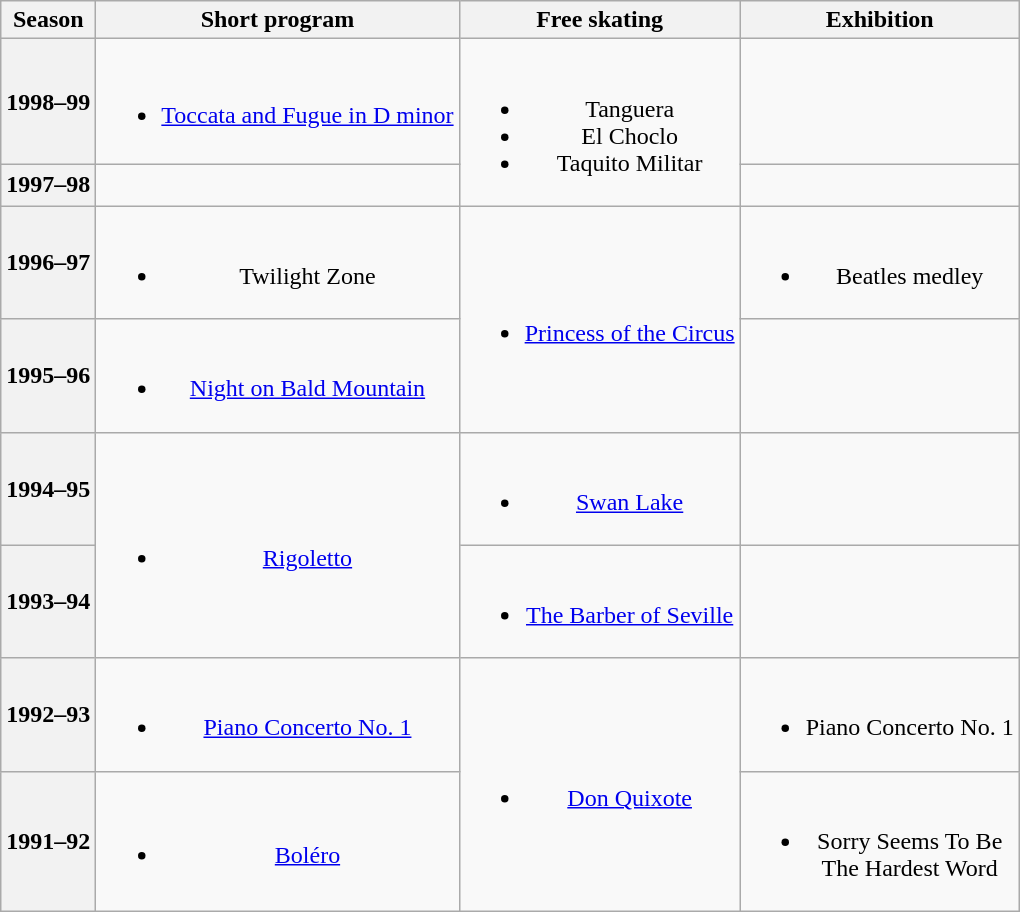<table class="wikitable" style="text-align:center">
<tr>
<th>Season</th>
<th>Short program</th>
<th>Free skating</th>
<th>Exhibition</th>
</tr>
<tr>
<th>1998–99 <br></th>
<td><br><ul><li><a href='#'>Toccata and Fugue in D minor</a> <br></li></ul></td>
<td rowspan=2><br><ul><li>Tanguera <br></li><li>El Choclo <br></li><li>Taquito Militar <br></li></ul></td>
<td></td>
</tr>
<tr>
<th>1997–98</th>
<td></td>
<td></td>
</tr>
<tr>
<th>1996–97</th>
<td><br><ul><li>Twilight Zone</li></ul></td>
<td rowspan=2><br><ul><li><a href='#'>Princess of the Circus</a> <br> </li></ul></td>
<td><br><ul><li>Beatles medley</li></ul></td>
</tr>
<tr>
<th>1995–96</th>
<td><br><ul><li><a href='#'>Night on Bald Mountain</a> <br></li></ul></td>
<td></td>
</tr>
<tr>
<th>1994–95</th>
<td rowspan=2><br><ul><li><a href='#'>Rigoletto</a> <br></li></ul></td>
<td><br><ul><li><a href='#'>Swan Lake</a> <br></li></ul></td>
<td></td>
</tr>
<tr>
<th>1993–94</th>
<td><br><ul><li><a href='#'>The Barber of Seville</a> <br></li></ul></td>
<td></td>
</tr>
<tr>
<th>1992–93</th>
<td><br><ul><li><a href='#'>Piano Concerto No. 1</a> <br></li></ul></td>
<td rowspan=2><br><ul><li><a href='#'>Don Quixote</a> <br></li></ul></td>
<td><br><ul><li>Piano Concerto No. 1 <br></li></ul></td>
</tr>
<tr>
<th>1991–92</th>
<td><br><ul><li><a href='#'>Boléro</a> <br></li></ul></td>
<td><br><ul><li>Sorry Seems To Be <br>The Hardest Word</li></ul></td>
</tr>
</table>
